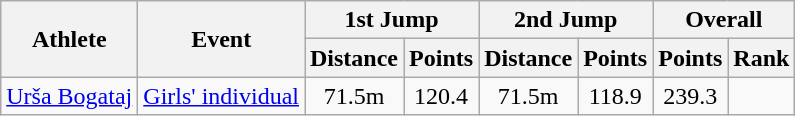<table class="wikitable">
<tr>
<th rowspan="2">Athlete</th>
<th rowspan="2">Event</th>
<th colspan="2">1st Jump</th>
<th colspan="2">2nd Jump</th>
<th colspan="2">Overall</th>
</tr>
<tr>
<th>Distance</th>
<th>Points</th>
<th>Distance</th>
<th>Points</th>
<th>Points</th>
<th>Rank</th>
</tr>
<tr>
<td><a href='#'>Urša Bogataj</a></td>
<td><a href='#'>Girls' individual</a></td>
<td align="center">71.5m</td>
<td align="center">120.4</td>
<td align="center">71.5m</td>
<td align="center">118.9</td>
<td align="center">239.3</td>
<td align="center"></td>
</tr>
</table>
